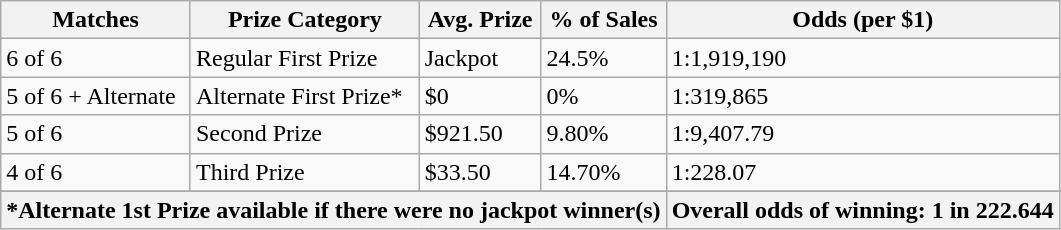<table class="wikitable">
<tr>
<th>Matches</th>
<th>Prize Category</th>
<th>Avg. Prize</th>
<th>% of Sales</th>
<th>Odds (per $1)</th>
</tr>
<tr>
<td>6 of 6</td>
<td>Regular First Prize</td>
<td>Jackpot</td>
<td>24.5%</td>
<td>1:1,919,190</td>
</tr>
<tr>
<td>5 of 6 + Alternate</td>
<td>Alternate First Prize*</td>
<td>$0</td>
<td>0%</td>
<td>1:319,865</td>
</tr>
<tr>
<td>5 of 6</td>
<td>Second Prize</td>
<td>$921.50</td>
<td>9.80%</td>
<td>1:9,407.79</td>
</tr>
<tr>
<td>4 of 6</td>
<td>Third Prize</td>
<td>$33.50</td>
<td>14.70%</td>
<td>1:228.07</td>
</tr>
<tr>
</tr>
<tr>
<th colspan="4">*Alternate 1st Prize available if there were no jackpot winner(s)</th>
<th colspan="4">Overall odds of winning: 1 in 222.644</th>
</tr>
</table>
